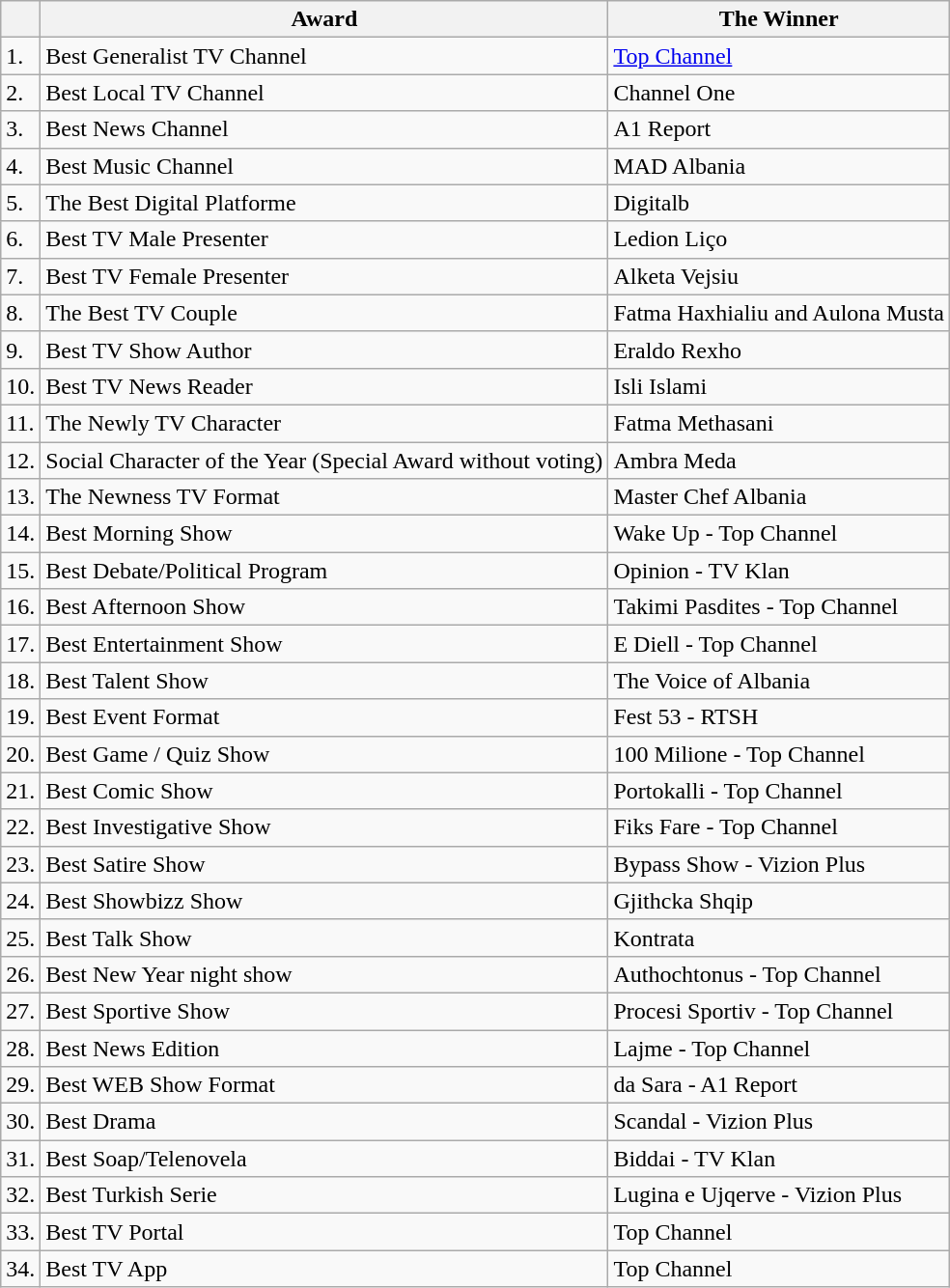<table class="wikitable">
<tr>
<th></th>
<th>Award</th>
<th>The Winner</th>
</tr>
<tr>
<td>1.</td>
<td>Best Generalist TV Channel</td>
<td><a href='#'>Top Channel</a></td>
</tr>
<tr>
<td>2.</td>
<td>Best Local TV Channel</td>
<td>Channel One</td>
</tr>
<tr>
<td>3.</td>
<td>Best News Channel</td>
<td>A1 Report</td>
</tr>
<tr>
<td>4.</td>
<td>Best Music Channel</td>
<td>MAD Albania</td>
</tr>
<tr>
<td>5.</td>
<td>The Best Digital Platforme</td>
<td>Digitalb</td>
</tr>
<tr>
<td>6.</td>
<td>Best TV Male Presenter</td>
<td>Ledion Liço</td>
</tr>
<tr>
<td>7.</td>
<td>Best TV Female Presenter</td>
<td>Alketa Vejsiu</td>
</tr>
<tr>
<td>8.</td>
<td>The Best TV Couple</td>
<td>Fatma Haxhialiu and Aulona Musta</td>
</tr>
<tr>
<td>9.</td>
<td>Best TV Show Author</td>
<td>Eraldo Rexho</td>
</tr>
<tr>
<td>10.</td>
<td>Best TV News Reader</td>
<td>Isli Islami</td>
</tr>
<tr>
<td>11.</td>
<td>The Newly TV Character</td>
<td>Fatma Methasani</td>
</tr>
<tr>
<td>12.</td>
<td>Social Character of the Year  (Special Award without voting)</td>
<td>Ambra Meda</td>
</tr>
<tr>
<td>13.</td>
<td>The Newness TV Format</td>
<td>Master Chef Albania</td>
</tr>
<tr>
<td>14.</td>
<td>Best Morning Show</td>
<td>Wake Up - Top Channel</td>
</tr>
<tr>
<td>15.</td>
<td>Best Debate/Political Program</td>
<td>Opinion - TV Klan</td>
</tr>
<tr>
<td>16.</td>
<td>Best Afternoon Show</td>
<td>Takimi Pasdites - Top Channel</td>
</tr>
<tr>
<td>17.</td>
<td>Best Entertainment Show</td>
<td>E Diell - Top Channel</td>
</tr>
<tr>
<td>18.</td>
<td>Best Talent Show</td>
<td>The Voice of Albania</td>
</tr>
<tr>
<td>19.</td>
<td>Best Event Format</td>
<td>Fest 53 - RTSH</td>
</tr>
<tr>
<td>20.</td>
<td>Best Game / Quiz Show</td>
<td>100 Milione - Top Channel</td>
</tr>
<tr>
<td>21.</td>
<td>Best Comic Show</td>
<td>Portokalli - Top Channel</td>
</tr>
<tr>
<td>22.</td>
<td>Best Investigative Show</td>
<td>Fiks Fare - Top Channel</td>
</tr>
<tr>
<td>23.</td>
<td>Best Satire Show</td>
<td>Bypass Show - Vizion Plus</td>
</tr>
<tr>
<td>24.</td>
<td>Best Showbizz Show</td>
<td>Gjithcka Shqip</td>
</tr>
<tr>
<td>25.</td>
<td>Best Talk Show</td>
<td>Kontrata</td>
</tr>
<tr>
<td>26.</td>
<td>Best New Year night show</td>
<td>Authochtonus - Top Channel</td>
</tr>
<tr>
<td>27.</td>
<td>Best Sportive Show</td>
<td>Procesi Sportiv - Top Channel</td>
</tr>
<tr>
<td>28.</td>
<td>Best News Edition</td>
<td>Lajme - Top Channel</td>
</tr>
<tr>
<td>29.</td>
<td>Best WEB Show Format</td>
<td>da Sara - A1 Report</td>
</tr>
<tr>
<td>30.</td>
<td>Best Drama</td>
<td>Scandal - Vizion Plus</td>
</tr>
<tr>
<td>31.</td>
<td>Best Soap/Telenovela</td>
<td>Biddai - TV Klan</td>
</tr>
<tr>
<td>32.</td>
<td>Best Turkish Serie</td>
<td>Lugina e Ujqerve - Vizion Plus</td>
</tr>
<tr>
<td>33.</td>
<td>Best TV Portal</td>
<td>Top Channel</td>
</tr>
<tr>
<td>34.</td>
<td>Best TV App</td>
<td>Top Channel</td>
</tr>
</table>
